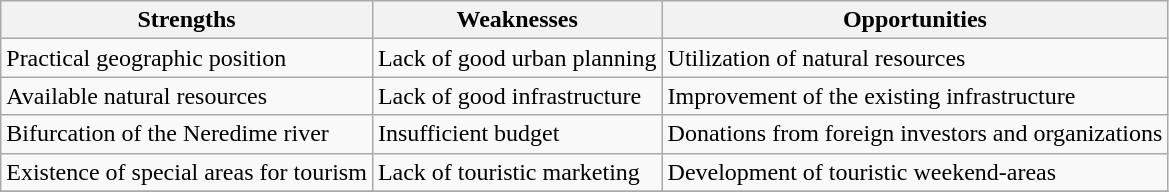<table class="wikitable">
<tr>
<th>Strengths</th>
<th>Weaknesses</th>
<th>Opportunities</th>
</tr>
<tr>
<td>Practical geographic position</td>
<td>Lack of good urban planning</td>
<td>Utilization of natural resources</td>
</tr>
<tr>
<td>Available natural resources</td>
<td>Lack of good infrastructure</td>
<td>Improvement of the existing infrastructure</td>
</tr>
<tr>
<td>Bifurcation of the Neredime river</td>
<td>Insufficient budget</td>
<td>Donations from foreign investors and organizations</td>
</tr>
<tr>
<td>Existence of special areas for tourism</td>
<td>Lack of touristic marketing</td>
<td>Development of touristic weekend-areas</td>
</tr>
<tr>
</tr>
</table>
